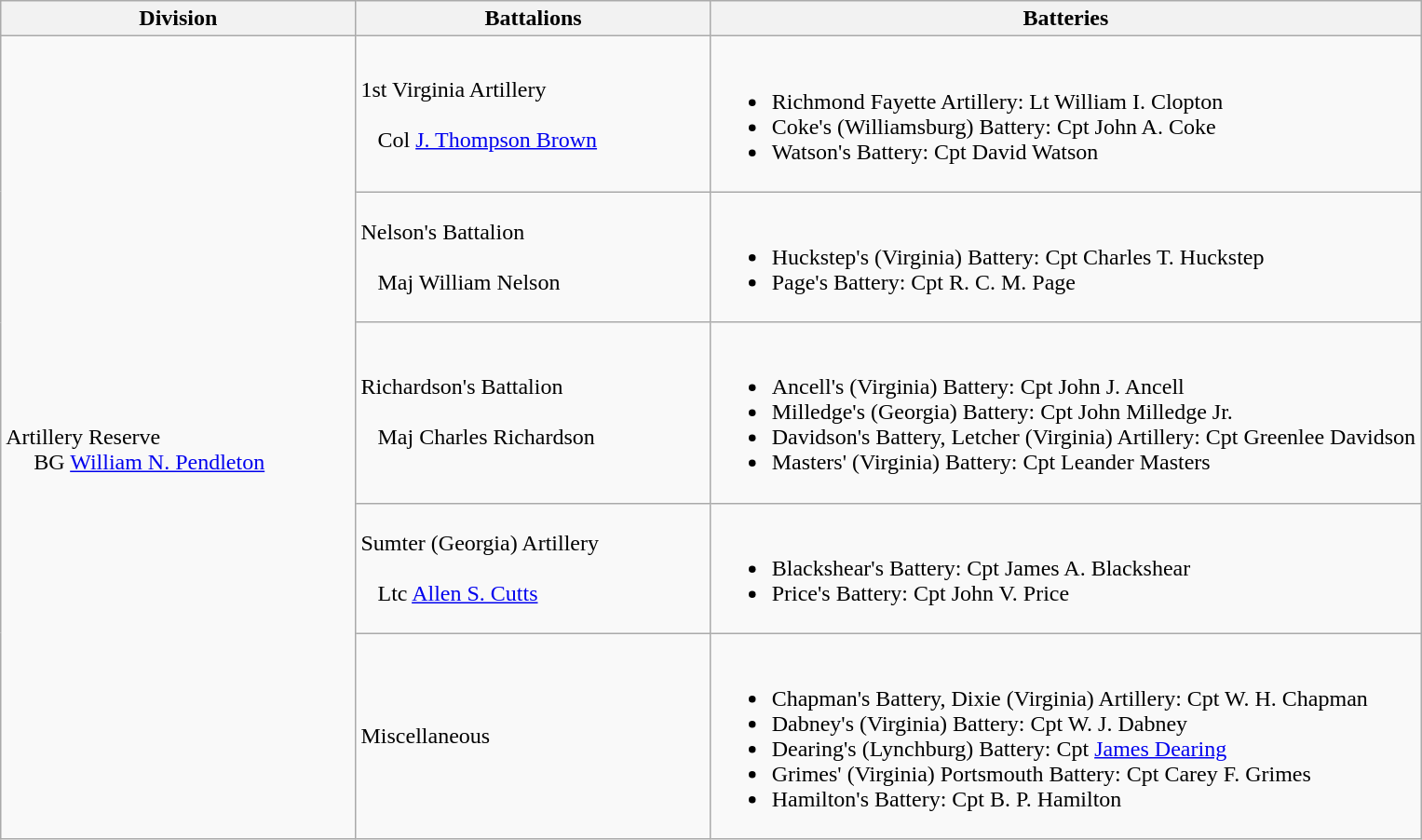<table class="wikitable">
<tr>
<th width=25%>Division</th>
<th width=25%>Battalions</th>
<th>Batteries</th>
</tr>
<tr>
<td rowspan=5><br>Artillery Reserve
<br>    
BG <a href='#'>William N. Pendleton</a></td>
<td>1st Virginia Artillery<br><br>  
Col <a href='#'>J. Thompson Brown</a></td>
<td><br><ul><li>Richmond Fayette Artillery: Lt William I. Clopton</li><li>Coke's (Williamsburg) Battery: Cpt John A. Coke</li><li>Watson's Battery: Cpt David Watson</li></ul></td>
</tr>
<tr>
<td>Nelson's Battalion<br><br>  
Maj William Nelson</td>
<td><br><ul><li>Huckstep's (Virginia) Battery: Cpt Charles T. Huckstep</li><li>Page's Battery: Cpt R. C. M. Page</li></ul></td>
</tr>
<tr>
<td>Richardson's Battalion<br><br>  
Maj Charles Richardson</td>
<td><br><ul><li>Ancell's (Virginia) Battery: Cpt John J. Ancell</li><li>Milledge's (Georgia) Battery: Cpt John Milledge Jr.</li><li>Davidson's Battery, Letcher (Virginia) Artillery: Cpt Greenlee Davidson</li><li>Masters' (Virginia) Battery: Cpt Leander Masters</li></ul></td>
</tr>
<tr>
<td>Sumter (Georgia) Artillery<br><br>  
Ltc <a href='#'>Allen S. Cutts</a></td>
<td><br><ul><li>Blackshear's Battery: Cpt James A. Blackshear</li><li>Price's Battery: Cpt John V. Price</li></ul></td>
</tr>
<tr>
<td>Miscellaneous</td>
<td><br><ul><li>Chapman's Battery, Dixie (Virginia) Artillery: Cpt W. H. Chapman</li><li>Dabney's (Virginia) Battery: Cpt W. J. Dabney</li><li>Dearing's (Lynchburg) Battery: Cpt <a href='#'>James Dearing</a></li><li>Grimes' (Virginia) Portsmouth Battery: Cpt Carey F. Grimes</li><li>Hamilton's Battery: Cpt B. P. Hamilton</li></ul></td>
</tr>
</table>
